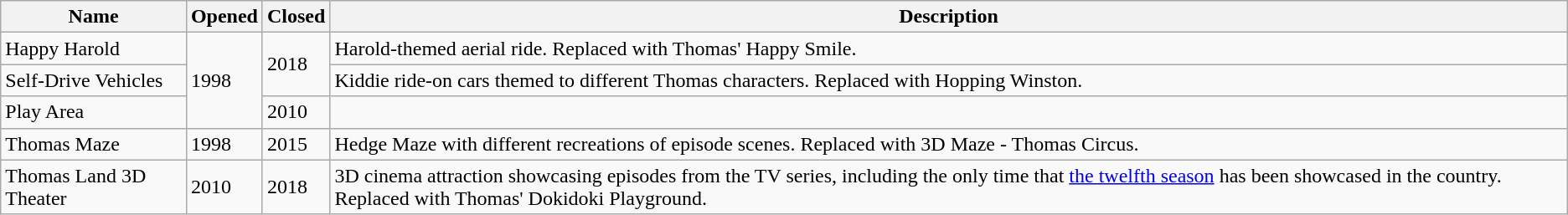<table class="wikitable">
<tr>
<th>Name</th>
<th>Opened</th>
<th>Closed</th>
<th>Description</th>
</tr>
<tr>
<td>Happy Harold</td>
<td rowspan="3">1998</td>
<td rowspan="2">2018</td>
<td>Harold-themed aerial ride. Replaced with Thomas' Happy Smile.</td>
</tr>
<tr>
<td>Self-Drive Vehicles</td>
<td>Kiddie ride-on cars themed to different Thomas characters. Replaced with Hopping Winston.</td>
</tr>
<tr>
<td>Play Area</td>
<td>2010</td>
<td></td>
</tr>
<tr>
<td>Thomas Maze</td>
<td>1998</td>
<td>2015</td>
<td>Hedge Maze with different recreations of episode scenes. Replaced with 3D Maze - Thomas Circus.</td>
</tr>
<tr>
<td>Thomas Land 3D Theater</td>
<td>2010</td>
<td>2018</td>
<td>3D cinema attraction showcasing episodes from the TV series, including the only time that <a href='#'>the twelfth season</a> has been showcased in the country. Replaced with Thomas' Dokidoki Playground.</td>
</tr>
</table>
